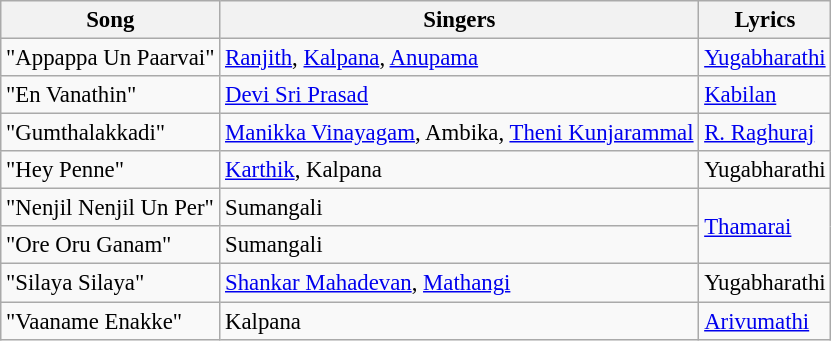<table class="wikitable" style="font-size:95%;">
<tr>
<th>Song</th>
<th>Singers</th>
<th>Lyrics</th>
</tr>
<tr>
<td>"Appappa Un Paarvai"</td>
<td><a href='#'>Ranjith</a>, <a href='#'>Kalpana</a>, <a href='#'>Anupama</a></td>
<td><a href='#'>Yugabharathi</a></td>
</tr>
<tr>
<td>"En Vanathin"</td>
<td><a href='#'>Devi Sri Prasad</a></td>
<td><a href='#'>Kabilan</a></td>
</tr>
<tr>
<td>"Gumthalakkadi"</td>
<td><a href='#'>Manikka Vinayagam</a>, Ambika, <a href='#'>Theni Kunjarammal</a></td>
<td><a href='#'>R. Raghuraj</a></td>
</tr>
<tr>
<td>"Hey Penne"</td>
<td><a href='#'>Karthik</a>, Kalpana</td>
<td>Yugabharathi</td>
</tr>
<tr>
<td>"Nenjil Nenjil Un Per"</td>
<td>Sumangali</td>
<td rowspan=2><a href='#'>Thamarai</a></td>
</tr>
<tr>
<td>"Ore Oru Ganam"</td>
<td>Sumangali</td>
</tr>
<tr>
<td>"Silaya Silaya"</td>
<td><a href='#'>Shankar Mahadevan</a>, <a href='#'>Mathangi</a></td>
<td>Yugabharathi</td>
</tr>
<tr>
<td>"Vaaname Enakke"</td>
<td>Kalpana</td>
<td><a href='#'>Arivumathi</a></td>
</tr>
</table>
